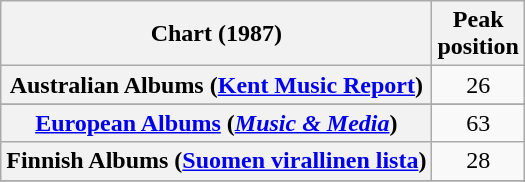<table class="wikitable plainrowheaders sortable" style="text-align:center">
<tr>
<th scope="col">Chart (1987)</th>
<th scope="col">Peak<br>position</th>
</tr>
<tr>
<th scope="row">Australian Albums (<a href='#'>Kent Music Report</a>)</th>
<td>26</td>
</tr>
<tr>
</tr>
<tr>
<th scope="row"><a href='#'>European Albums</a> (<em><a href='#'>Music & Media</a></em>)</th>
<td>63</td>
</tr>
<tr>
<th scope="row">Finnish Albums (<a href='#'>Suomen virallinen lista</a>)</th>
<td>28</td>
</tr>
<tr>
</tr>
<tr>
</tr>
<tr>
</tr>
<tr>
</tr>
<tr>
</tr>
<tr>
</tr>
<tr>
</tr>
</table>
